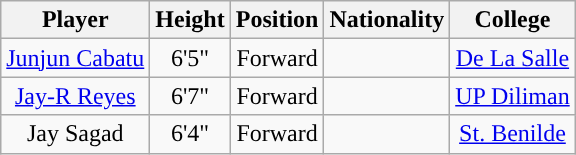<table class="wikitable sortable sortable">
<tr>
<th>Player</th>
<th>Height</th>
<th>Position</th>
<th>Nationality</th>
<th>College</th>
</tr>
<tr style="text-align: center">
<td><a href='#'>Junjun Cabatu</a></td>
<td>6'5"</td>
<td>Forward</td>
<td></td>
<td><a href='#'>De La Salle</a></td>
</tr>
<tr style="text-align: center">
<td><a href='#'>Jay-R Reyes</a></td>
<td>6'7"</td>
<td>Forward</td>
<td></td>
<td><a href='#'>UP Diliman</a></td>
</tr>
<tr style="text-align: center">
<td>Jay Sagad</td>
<td>6'4"</td>
<td>Forward</td>
<td></td>
<td><a href='#'>St. Benilde</a></td>
</tr>
</table>
